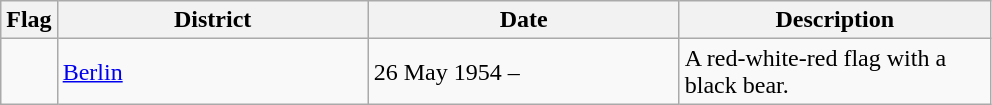<table class="wikitable">
<tr>
<th>Flag</th>
<th style="width:200px;">District</th>
<th style="width:200px;">Date</th>
<th style="width:200px;">Description</th>
</tr>
<tr>
<td></td>
<td><a href='#'>Berlin</a></td>
<td>26 May 1954 –</td>
<td> A red-white-red flag with a black bear.</td>
</tr>
</table>
